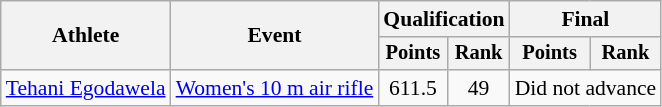<table class="wikitable" style="font-size:90%">
<tr>
<th rowspan="2">Athlete</th>
<th rowspan="2">Event</th>
<th colspan=2>Qualification</th>
<th colspan=2>Final</th>
</tr>
<tr style="font-size:95%">
<th>Points</th>
<th>Rank</th>
<th>Points</th>
<th>Rank</th>
</tr>
<tr align=center>
<td align=left><a href='#'>Tehani Egodawela</a></td>
<td align=left><a href='#'>Women's 10 m air rifle</a></td>
<td>611.5</td>
<td>49</td>
<td colspan=2>Did not advance</td>
</tr>
</table>
